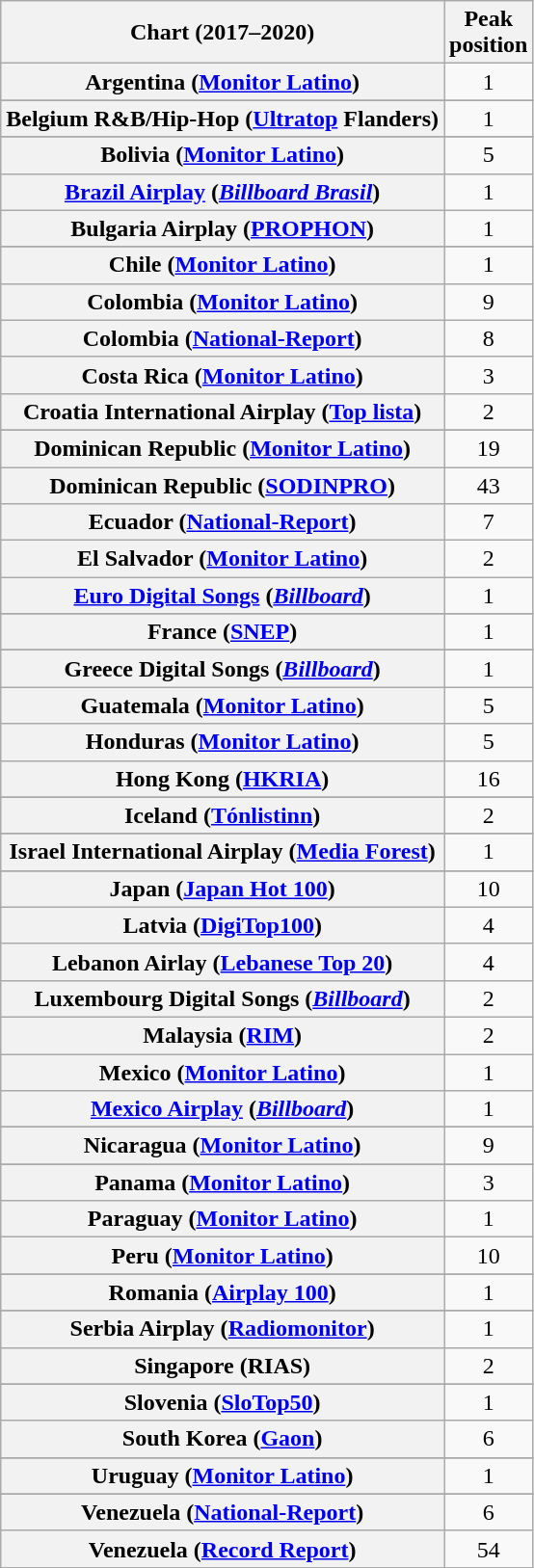<table class="wikitable sortable plainrowheaders" style="text-align:center">
<tr>
<th scope="col">Chart (2017–2020)</th>
<th scope="col">Peak<br> position</th>
</tr>
<tr>
<th scope="row">Argentina (<a href='#'>Monitor Latino</a>)</th>
<td>1</td>
</tr>
<tr>
</tr>
<tr>
</tr>
<tr>
</tr>
<tr>
<th scope="row">Belgium R&B/Hip-Hop (<a href='#'>Ultratop</a> Flanders)</th>
<td>1</td>
</tr>
<tr>
</tr>
<tr>
<th scope="row">Bolivia (<a href='#'>Monitor Latino</a>)</th>
<td>5</td>
</tr>
<tr>
<th scope="row"><a href='#'>Brazil Airplay</a> (<em><a href='#'>Billboard Brasil</a></em>) </th>
<td>1</td>
</tr>
<tr>
<th scope="row">Bulgaria Airplay (<a href='#'>PROPHON</a>)</th>
<td>1</td>
</tr>
<tr>
</tr>
<tr>
</tr>
<tr>
</tr>
<tr>
</tr>
<tr>
<th scope="row">Chile (<a href='#'>Monitor Latino</a>)</th>
<td>1</td>
</tr>
<tr>
<th scope="row">Colombia (<a href='#'>Monitor Latino</a>)</th>
<td>9</td>
</tr>
<tr>
<th scope="row">Colombia (<a href='#'>National-Report</a>)</th>
<td>8</td>
</tr>
<tr>
<th scope="row">Costa Rica (<a href='#'>Monitor Latino</a>)</th>
<td>3</td>
</tr>
<tr>
<th scope="row">Croatia International Airplay (<a href='#'>Top lista</a>)</th>
<td>2</td>
</tr>
<tr>
</tr>
<tr>
</tr>
<tr>
</tr>
<tr>
</tr>
<tr>
<th scope="row">Dominican Republic (<a href='#'>Monitor Latino</a>)</th>
<td>19</td>
</tr>
<tr>
<th scope="row">Dominican Republic (<a href='#'>SODINPRO</a>)</th>
<td>43</td>
</tr>
<tr>
<th scope="row">Ecuador (<a href='#'>National-Report</a>)</th>
<td>7</td>
</tr>
<tr>
<th scope="row">El Salvador (<a href='#'>Monitor Latino</a>)</th>
<td>2</td>
</tr>
<tr>
<th scope="row"><a href='#'>Euro Digital Songs</a> (<em><a href='#'>Billboard</a></em>)</th>
<td>1</td>
</tr>
<tr>
</tr>
<tr>
<th scope="row">France (<a href='#'>SNEP</a>)</th>
<td>1</td>
</tr>
<tr>
</tr>
<tr>
<th scope="row">Greece Digital Songs (<em><a href='#'>Billboard</a></em>)</th>
<td>1</td>
</tr>
<tr>
<th scope="row">Guatemala (<a href='#'>Monitor Latino</a>)</th>
<td>5</td>
</tr>
<tr>
<th scope="row">Honduras (<a href='#'>Monitor Latino</a>)</th>
<td>5</td>
</tr>
<tr>
<th scope="row">Hong Kong (<a href='#'>HKRIA</a>)</th>
<td>16</td>
</tr>
<tr>
</tr>
<tr>
</tr>
<tr>
</tr>
<tr>
</tr>
<tr>
<th scope="row">Iceland (<a href='#'>Tónlistinn</a>)</th>
<td>2</td>
</tr>
<tr>
</tr>
<tr>
<th scope="row">Israel International Airplay (<a href='#'>Media Forest</a>)</th>
<td>1</td>
</tr>
<tr>
</tr>
<tr>
<th scope="row">Japan (<a href='#'>Japan Hot 100</a>)</th>
<td>10</td>
</tr>
<tr>
<th scope="row">Latvia (<a href='#'>DigiTop100</a>)</th>
<td>4</td>
</tr>
<tr>
<th scope="row">Lebanon Airlay (<a href='#'>Lebanese Top 20</a>)</th>
<td>4</td>
</tr>
<tr>
<th scope="row">Luxembourg Digital Songs (<em><a href='#'>Billboard</a></em>)</th>
<td>2</td>
</tr>
<tr>
<th scope="row">Malaysia (<a href='#'>RIM</a>)</th>
<td>2</td>
</tr>
<tr>
<th scope="row">Mexico (<a href='#'>Monitor Latino</a>)</th>
<td>1</td>
</tr>
<tr>
<th scope="row"><a href='#'>Mexico Airplay</a> (<em><a href='#'>Billboard</a></em>)</th>
<td>1</td>
</tr>
<tr>
</tr>
<tr>
</tr>
<tr>
</tr>
<tr>
<th scope="row">Nicaragua (<a href='#'>Monitor Latino</a>)</th>
<td>9</td>
</tr>
<tr>
</tr>
<tr>
<th scope="row">Panama (<a href='#'>Monitor Latino</a>)</th>
<td>3</td>
</tr>
<tr>
<th scope="row">Paraguay (<a href='#'>Monitor Latino</a>)</th>
<td>1</td>
</tr>
<tr>
<th scope="row">Peru (<a href='#'>Monitor Latino</a>)</th>
<td>10</td>
</tr>
<tr>
</tr>
<tr>
</tr>
<tr>
</tr>
<tr>
<th scope="row">Romania (<a href='#'>Airplay 100</a>)</th>
<td>1</td>
</tr>
<tr>
</tr>
<tr>
</tr>
<tr>
<th scope="row">Serbia Airplay (<a href='#'>Radiomonitor</a>)</th>
<td>1</td>
</tr>
<tr>
<th scope="row">Singapore (RIAS)</th>
<td>2</td>
</tr>
<tr>
</tr>
<tr>
</tr>
<tr>
<th scope="row">Slovenia (<a href='#'>SloTop50</a>)</th>
<td>1</td>
</tr>
<tr>
<th scope="row">South Korea (<a href='#'>Gaon</a>)</th>
<td>6</td>
</tr>
<tr>
</tr>
<tr>
</tr>
<tr>
</tr>
<tr>
</tr>
<tr>
</tr>
<tr>
<th scope="row">Uruguay (<a href='#'>Monitor Latino</a>)</th>
<td>1</td>
</tr>
<tr>
</tr>
<tr>
</tr>
<tr>
</tr>
<tr>
</tr>
<tr>
</tr>
<tr>
</tr>
<tr>
</tr>
<tr>
</tr>
<tr>
</tr>
<tr>
<th scope="row">Venezuela (<a href='#'>National-Report</a>)</th>
<td>6</td>
</tr>
<tr>
<th scope="row">Venezuela (<a href='#'>Record Report</a>)</th>
<td>54</td>
</tr>
</table>
